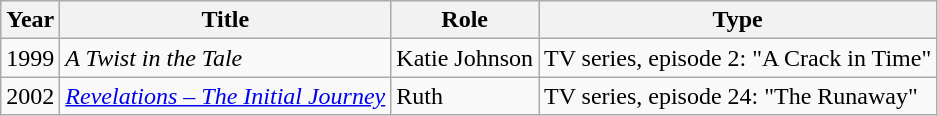<table class="wikitable">
<tr>
<th>Year</th>
<th>Title</th>
<th>Role</th>
<th>Type</th>
</tr>
<tr>
<td>1999</td>
<td><em>A Twist in the Tale</em></td>
<td>Katie Johnson</td>
<td>TV series, episode 2: "A Crack in Time"</td>
</tr>
<tr>
<td>2002</td>
<td><em><a href='#'>Revelations – The Initial Journey</a></em></td>
<td>Ruth</td>
<td>TV series, episode 24: "The Runaway"</td>
</tr>
</table>
